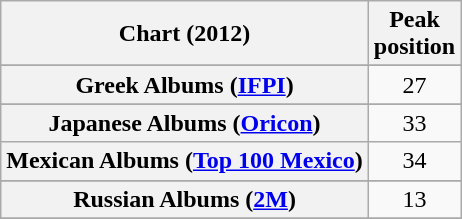<table class="wikitable sortable plainrowheaders" style="text-align:center">
<tr>
<th scope="col">Chart (2012)</th>
<th scope="col">Peak<br>position</th>
</tr>
<tr>
</tr>
<tr>
</tr>
<tr>
</tr>
<tr>
</tr>
<tr>
</tr>
<tr>
</tr>
<tr>
</tr>
<tr>
</tr>
<tr>
</tr>
<tr>
</tr>
<tr>
</tr>
<tr>
</tr>
<tr>
<th scope="row">Greek Albums (<a href='#'>IFPI</a>)</th>
<td>27</td>
</tr>
<tr>
</tr>
<tr>
</tr>
<tr>
<th scope="row">Japanese Albums (<a href='#'>Oricon</a>)</th>
<td>33</td>
</tr>
<tr>
<th scope="row">Mexican Albums (<a href='#'>Top 100 Mexico</a>)</th>
<td>34</td>
</tr>
<tr>
</tr>
<tr>
</tr>
<tr>
<th scope="row">Russian Albums (<a href='#'>2M</a>)</th>
<td>13</td>
</tr>
<tr>
</tr>
<tr>
</tr>
<tr>
</tr>
<tr>
</tr>
<tr>
</tr>
<tr>
</tr>
<tr>
</tr>
<tr>
</tr>
</table>
